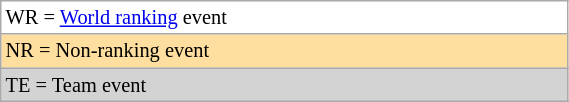<table class="wikitable" style="font-size:85%;" width=30%>
<tr bgcolor="#ffffff">
<td>WR = <a href='#'>World ranking</a> event</td>
</tr>
<tr style="background:#ffdf9f;">
<td>NR = Non-ranking event</td>
</tr>
<tr style="background:lightgray;">
<td>TE = Team event</td>
</tr>
</table>
